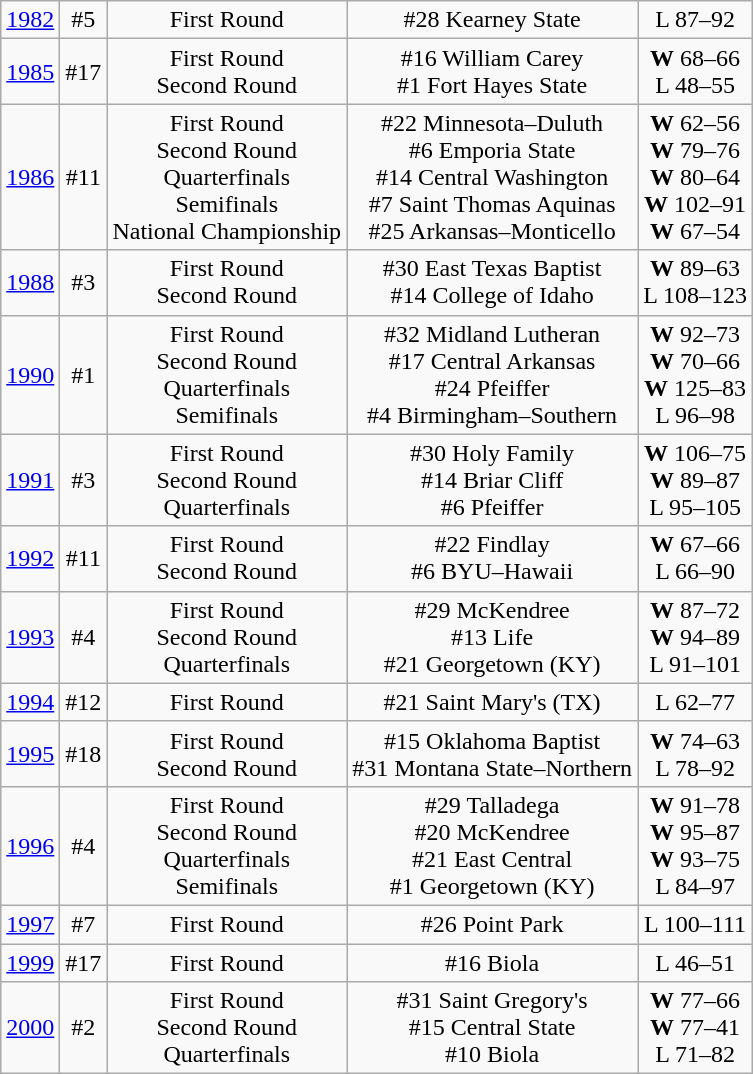<table class="wikitable">
<tr align="center">
<td><a href='#'>1982</a></td>
<td>#5</td>
<td>First Round</td>
<td>#28 Kearney State</td>
<td>L 87–92</td>
</tr>
<tr align="center">
<td><a href='#'>1985</a></td>
<td>#17</td>
<td>First Round<br>Second Round</td>
<td>#16 William Carey<br>#1 Fort Hayes State</td>
<td><strong>W</strong> 68–66<br>L 48–55</td>
</tr>
<tr align="center">
<td><a href='#'>1986</a></td>
<td>#11</td>
<td>First Round<br>Second Round<br>Quarterfinals<br>Semifinals<br>National Championship</td>
<td>#22 Minnesota–Duluth<br>#6 Emporia State<br>#14 Central Washington<br>#7 Saint Thomas Aquinas<br>#25 Arkansas–Monticello</td>
<td><strong>W</strong> 62–56<br><strong>W</strong> 79–76<br><strong>W</strong> 80–64<br><strong>W</strong> 102–91<br><strong>W</strong> 67–54</td>
</tr>
<tr align="center">
<td><a href='#'>1988</a></td>
<td>#3</td>
<td>First Round<br>Second Round</td>
<td>#30 East Texas Baptist<br>#14 College of Idaho</td>
<td><strong>W</strong> 89–63<br>L 108–123</td>
</tr>
<tr align="center">
<td><a href='#'>1990</a></td>
<td>#1</td>
<td>First Round<br>Second Round<br>Quarterfinals<br>Semifinals</td>
<td>#32 Midland Lutheran<br>#17 Central Arkansas<br>#24 Pfeiffer<br>#4 Birmingham–Southern</td>
<td><strong>W</strong> 92–73<br><strong>W</strong> 70–66<br><strong>W</strong> 125–83<br>L 96–98</td>
</tr>
<tr align="center">
<td><a href='#'>1991</a></td>
<td>#3</td>
<td>First Round<br>Second Round<br>Quarterfinals</td>
<td>#30 Holy Family<br>#14 Briar Cliff<br>#6 Pfeiffer</td>
<td><strong>W</strong> 106–75<br><strong>W</strong> 89–87<br>L 95–105</td>
</tr>
<tr align="center">
<td><a href='#'>1992</a></td>
<td>#11</td>
<td>First Round<br>Second Round</td>
<td>#22 Findlay<br>#6 BYU–Hawaii</td>
<td><strong>W</strong> 67–66<br>L 66–90</td>
</tr>
<tr align="center">
<td><a href='#'>1993</a></td>
<td>#4</td>
<td>First Round<br>Second Round<br>Quarterfinals</td>
<td>#29 McKendree<br>#13 Life<br>#21 Georgetown (KY)</td>
<td><strong>W</strong> 87–72<br><strong>W</strong> 94–89<br>L 91–101</td>
</tr>
<tr align="center">
<td><a href='#'>1994</a></td>
<td>#12</td>
<td>First Round</td>
<td>#21 Saint Mary's (TX)</td>
<td>L 62–77</td>
</tr>
<tr align="center">
<td><a href='#'>1995</a></td>
<td>#18</td>
<td>First Round<br>Second Round</td>
<td>#15 Oklahoma Baptist<br>#31 Montana State–Northern</td>
<td><strong>W</strong> 74–63<br>L 78–92</td>
</tr>
<tr align="center">
<td><a href='#'>1996</a></td>
<td>#4</td>
<td>First Round<br>Second Round<br>Quarterfinals<br>Semifinals</td>
<td>#29 Talladega<br>#20 McKendree<br>#21 East Central<br>#1 Georgetown (KY)</td>
<td><strong>W</strong> 91–78<br><strong>W</strong> 95–87<br><strong>W</strong> 93–75<br>L 84–97</td>
</tr>
<tr align="center">
<td><a href='#'>1997</a></td>
<td>#7</td>
<td>First Round</td>
<td>#26 Point Park</td>
<td>L 100–111</td>
</tr>
<tr align="center">
<td><a href='#'>1999</a></td>
<td>#17</td>
<td>First Round</td>
<td>#16 Biola</td>
<td>L 46–51</td>
</tr>
<tr align="center">
<td><a href='#'>2000</a></td>
<td>#2</td>
<td>First Round<br>Second Round<br>Quarterfinals</td>
<td>#31 Saint Gregory's<br>#15 Central State<br>#10 Biola</td>
<td><strong>W</strong> 77–66<br><strong>W</strong> 77–41<br>L 71–82</td>
</tr>
</table>
